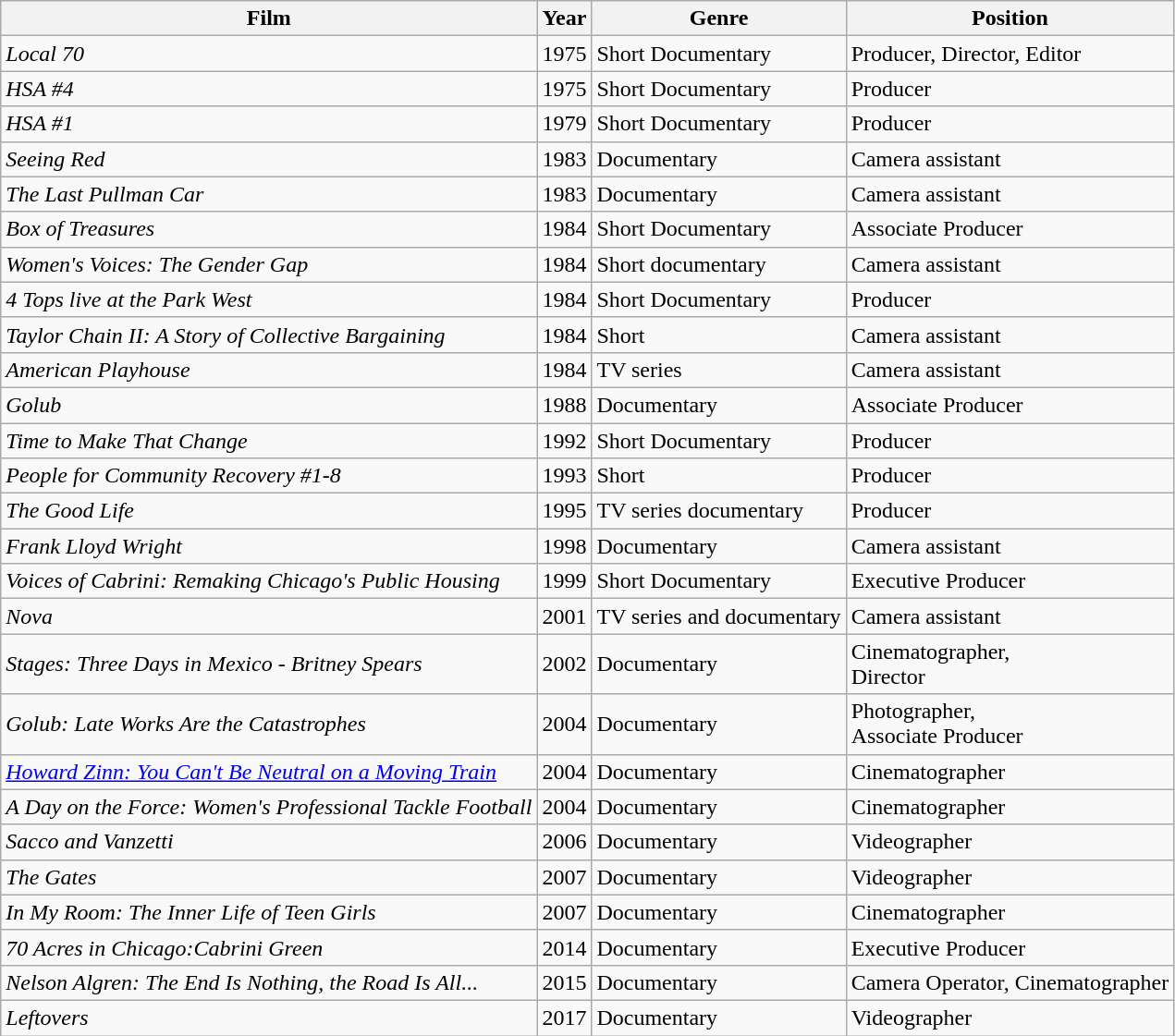<table class="wikitable">
<tr>
<th>Film</th>
<th>Year</th>
<th>Genre</th>
<th>Position</th>
</tr>
<tr>
<td><em>Local 70</em></td>
<td>1975</td>
<td>Short Documentary</td>
<td>Producer, Director, Editor</td>
</tr>
<tr>
<td><em>HSA #4</em></td>
<td>1975</td>
<td>Short Documentary</td>
<td>Producer</td>
</tr>
<tr>
<td><em>HSA #1</em></td>
<td>1979</td>
<td>Short Documentary</td>
<td>Producer</td>
</tr>
<tr>
<td><em>Seeing Red</em></td>
<td>1983</td>
<td>Documentary</td>
<td>Camera assistant</td>
</tr>
<tr>
<td><em>The Last Pullman Car</em></td>
<td>1983</td>
<td>Documentary</td>
<td>Camera assistant</td>
</tr>
<tr>
<td><em>Box of Treasures</em></td>
<td>1984</td>
<td>Short Documentary</td>
<td>Associate Producer</td>
</tr>
<tr>
<td><em>Women's Voices: The Gender Gap</em></td>
<td>1984</td>
<td>Short documentary</td>
<td>Camera assistant</td>
</tr>
<tr>
<td><em>4 Tops live at the Park West</em></td>
<td>1984</td>
<td>Short Documentary</td>
<td>Producer</td>
</tr>
<tr>
<td><em>Taylor Chain II: A Story of Collective Bargaining</em></td>
<td>1984</td>
<td>Short</td>
<td>Camera assistant</td>
</tr>
<tr>
<td><em>American Playhouse</em></td>
<td>1984</td>
<td>TV series</td>
<td>Camera assistant</td>
</tr>
<tr>
<td><em>Golub</em></td>
<td>1988</td>
<td>Documentary</td>
<td>Associate Producer</td>
</tr>
<tr>
<td><em>Time to Make That Change</em></td>
<td>1992</td>
<td>Short Documentary</td>
<td>Producer</td>
</tr>
<tr>
<td><em>People for Community Recovery #1-8</em></td>
<td>1993</td>
<td>Short</td>
<td>Producer</td>
</tr>
<tr>
<td><em>The Good Life</em></td>
<td>1995</td>
<td>TV series documentary</td>
<td>Producer</td>
</tr>
<tr>
<td><em>Frank Lloyd Wright</em></td>
<td>1998</td>
<td>Documentary</td>
<td>Camera assistant</td>
</tr>
<tr>
<td><em>Voices of Cabrini: Remaking Chicago's Public Housing</em></td>
<td>1999</td>
<td>Short Documentary</td>
<td>Executive Producer</td>
</tr>
<tr>
<td><em>Nova</em></td>
<td>2001</td>
<td>TV series and documentary</td>
<td>Camera assistant</td>
</tr>
<tr>
<td><em>Stages: Three Days in Mexico - Britney Spears</em></td>
<td>2002</td>
<td>Documentary</td>
<td>Cinematographer,<br>Director</td>
</tr>
<tr>
<td><em>Golub: Late Works Are the Catastrophes</em></td>
<td>2004</td>
<td>Documentary</td>
<td>Photographer,<br>Associate Producer</td>
</tr>
<tr>
<td><em><a href='#'>Howard Zinn: You Can't Be Neutral on a Moving Train</a></em></td>
<td>2004</td>
<td>Documentary</td>
<td>Cinematographer</td>
</tr>
<tr>
<td><em>A Day on the Force: Women's Professional Tackle Football</em></td>
<td>2004</td>
<td>Documentary</td>
<td>Cinematographer</td>
</tr>
<tr>
<td><em>Sacco and Vanzetti</em></td>
<td>2006</td>
<td>Documentary</td>
<td>Videographer</td>
</tr>
<tr>
<td><em>The Gates</em></td>
<td>2007</td>
<td>Documentary</td>
<td>Videographer</td>
</tr>
<tr>
<td><em>In My Room: The Inner Life of Teen Girls</em></td>
<td>2007</td>
<td>Documentary</td>
<td>Cinematographer</td>
</tr>
<tr>
<td><em>70 Acres in Chicago:Cabrini Green</em></td>
<td>2014</td>
<td>Documentary</td>
<td>Executive Producer</td>
</tr>
<tr>
<td><em>Nelson Algren: The End Is Nothing, the Road Is All...</em></td>
<td>2015</td>
<td>Documentary</td>
<td>Camera Operator, Cinematographer</td>
</tr>
<tr>
<td><em>Leftovers</em></td>
<td>2017</td>
<td>Documentary</td>
<td>Videographer</td>
</tr>
</table>
